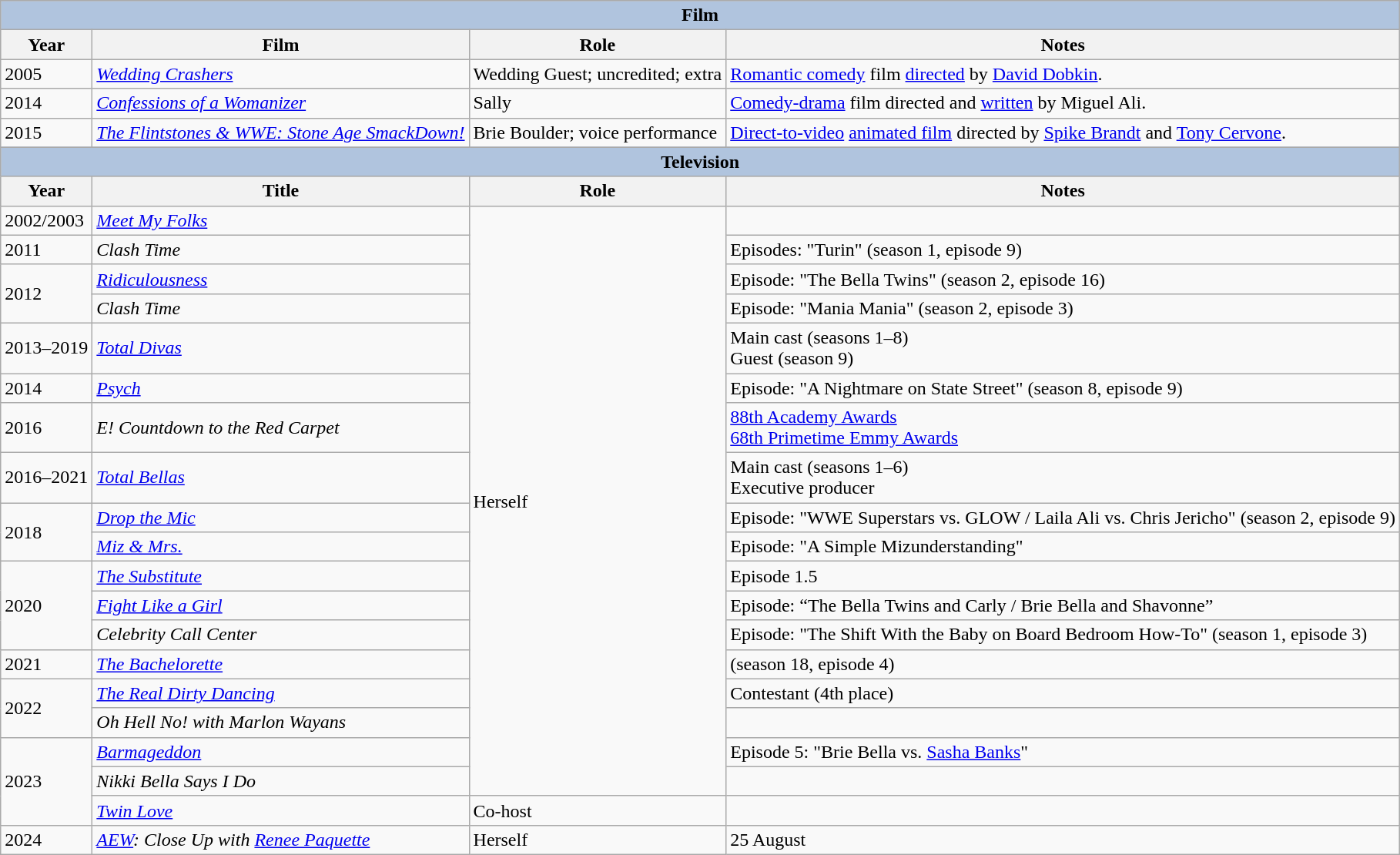<table class="wikitable">
<tr style="background:#ccc; text-align:center;">
<th colspan="4" style="background: LightSteelBlue;">Film</th>
</tr>
<tr style="background:#ccc; text-align:center;">
<th>Year</th>
<th>Film</th>
<th>Role</th>
<th>Notes</th>
</tr>
<tr>
<td>2005</td>
<td><em><a href='#'>Wedding Crashers</a></em></td>
<td>Wedding Guest; uncredited; extra </td>
<td><a href='#'>Romantic comedy</a> film <a href='#'>directed</a> by <a href='#'>David Dobkin</a>.</td>
</tr>
<tr>
<td>2014</td>
<td><em><a href='#'>Confessions of a Womanizer</a></em></td>
<td>Sally</td>
<td><a href='#'>Comedy-drama</a> film directed and <a href='#'>written</a> by Miguel Ali.</td>
</tr>
<tr>
<td>2015</td>
<td><em><a href='#'>The Flintstones & WWE: Stone Age SmackDown!</a></em></td>
<td>Brie Boulder; voice performance</td>
<td><a href='#'>Direct-to-video</a> <a href='#'>animated film</a> directed by <a href='#'>Spike Brandt</a> and <a href='#'>Tony Cervone</a>.</td>
</tr>
<tr style="background:#ccc; text-align:center;">
<th colspan="4" style="background: LightSteelBlue;">Television</th>
</tr>
<tr style="background:#ccc; text-align:center;">
<th>Year</th>
<th>Title</th>
<th>Role</th>
<th>Notes</th>
</tr>
<tr>
<td>2002/2003</td>
<td><em><a href='#'>Meet My Folks</a></em></td>
<td rowspan="18">Herself</td>
<td></td>
</tr>
<tr>
<td>2011</td>
<td><em>Clash Time</em></td>
<td>Episodes: "Turin" (season 1, episode 9)</td>
</tr>
<tr>
<td rowspan="2">2012</td>
<td><em><a href='#'>Ridiculousness</a></em></td>
<td>Episode: "The Bella Twins" (season 2, episode 16)</td>
</tr>
<tr>
<td><em>Clash Time</em></td>
<td>Episode: "Mania Mania" (season 2, episode 3)</td>
</tr>
<tr>
<td>2013–2019</td>
<td><em><a href='#'>Total Divas</a></em></td>
<td>Main cast (seasons 1–8)<br>Guest (season 9)</td>
</tr>
<tr>
<td>2014</td>
<td><em><a href='#'>Psych</a></em></td>
<td>Episode: "A Nightmare on State Street" (season 8, episode 9)</td>
</tr>
<tr>
<td>2016</td>
<td><em>E! Countdown to the Red Carpet</em></td>
<td><a href='#'>88th Academy Awards</a><br><a href='#'>68th Primetime Emmy Awards</a></td>
</tr>
<tr>
<td>2016–2021</td>
<td><em><a href='#'>Total Bellas</a></em></td>
<td>Main cast (seasons 1–6)<br>Executive producer</td>
</tr>
<tr>
<td rowspan="2">2018</td>
<td><em><a href='#'>Drop the Mic</a></em></td>
<td>Episode: "WWE Superstars vs. GLOW / Laila Ali vs. Chris Jericho" (season 2, episode 9)</td>
</tr>
<tr>
<td><em><a href='#'>Miz & Mrs.</a></em></td>
<td>Episode: "A Simple Mizunderstanding"</td>
</tr>
<tr>
<td rowspan="3">2020</td>
<td><em><a href='#'>The Substitute</a></em></td>
<td>Episode 1.5</td>
</tr>
<tr>
<td><em><a href='#'>Fight Like a Girl</a></em></td>
<td>Episode: “The Bella Twins and Carly / Brie Bella and Shavonne”</td>
</tr>
<tr>
<td><em>Celebrity Call Center</em></td>
<td>Episode: "The Shift With the Baby on Board Bedroom How-To" (season 1, episode 3)</td>
</tr>
<tr>
<td>2021</td>
<td><em><a href='#'>The Bachelorette</a></em></td>
<td>(season 18, episode 4)</td>
</tr>
<tr>
<td rowspan="2">2022</td>
<td><em><a href='#'>The Real Dirty Dancing</a></em></td>
<td>Contestant (4th place)</td>
</tr>
<tr>
<td><em>Oh Hell No! with Marlon Wayans</em></td>
<td></td>
</tr>
<tr>
<td rowspan="3">2023</td>
<td><em><a href='#'>Barmageddon</a></em></td>
<td>Episode 5: "Brie Bella vs. <a href='#'>Sasha Banks</a>"</td>
</tr>
<tr>
<td><em>Nikki Bella Says I Do</em></td>
<td></td>
</tr>
<tr>
<td><em><a href='#'>Twin Love</a></em></td>
<td>Co-host</td>
<td></td>
</tr>
<tr>
<td>2024</td>
<td><em><a href='#'>AEW</a>: Close Up with <a href='#'>Renee Paquette</a></em></td>
<td>Herself</td>
<td>25 August</td>
</tr>
</table>
